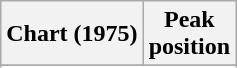<table class="wikitable sortable plainrowheaders" style="text-align:center">
<tr>
<th scope="col">Chart (1975)</th>
<th scope="col">Peak<br>position</th>
</tr>
<tr>
</tr>
<tr>
</tr>
</table>
